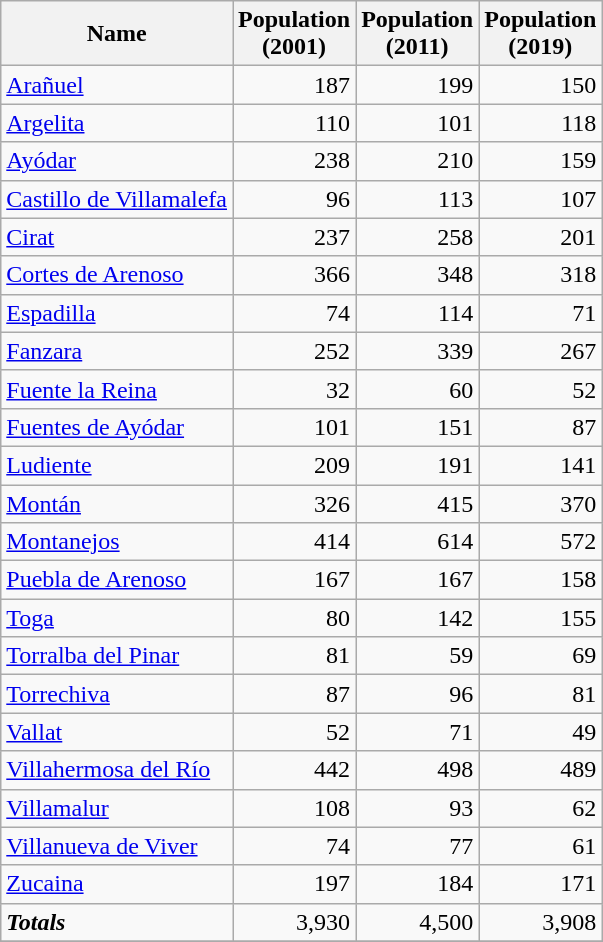<table class="wikitable sortable">
<tr>
<th><strong>Name</strong></th>
<th><strong>Population<br>(2001)</strong></th>
<th><strong>Population<br>(2011)</strong></th>
<th><strong>Population<br>(2019)</strong></th>
</tr>
<tr>
<td><a href='#'>Arañuel</a></td>
<td align=right>187</td>
<td align=right>199</td>
<td align=right>150</td>
</tr>
<tr>
<td><a href='#'>Argelita</a></td>
<td align=right>110</td>
<td align=right>101</td>
<td align=right>118</td>
</tr>
<tr>
<td><a href='#'>Ayódar</a></td>
<td align=right>238</td>
<td align=right>210</td>
<td align=right>159</td>
</tr>
<tr>
<td><a href='#'>Castillo de Villamalefa</a></td>
<td align=right>96</td>
<td align=right>113</td>
<td align=right>107</td>
</tr>
<tr>
<td><a href='#'>Cirat</a></td>
<td align=right>237</td>
<td align=right>258</td>
<td align=right>201</td>
</tr>
<tr>
<td><a href='#'>Cortes de Arenoso</a></td>
<td align=right>366</td>
<td align=right>348</td>
<td align=right>318</td>
</tr>
<tr>
<td><a href='#'>Espadilla</a></td>
<td align=right>74</td>
<td align=right>114</td>
<td align=right>71</td>
</tr>
<tr>
<td><a href='#'>Fanzara</a></td>
<td align=right>252</td>
<td align=right>339</td>
<td align=right>267</td>
</tr>
<tr>
<td><a href='#'>Fuente la Reina</a></td>
<td align=right>32</td>
<td align=right>60</td>
<td align=right>52</td>
</tr>
<tr>
<td><a href='#'>Fuentes de Ayódar</a></td>
<td align=right>101</td>
<td align=right>151</td>
<td align=right>87</td>
</tr>
<tr>
<td><a href='#'>Ludiente</a></td>
<td align=right>209</td>
<td align=right>191</td>
<td align=right>141</td>
</tr>
<tr>
<td><a href='#'>Montán</a></td>
<td align=right>326</td>
<td align=right>415</td>
<td align=right>370</td>
</tr>
<tr>
<td><a href='#'>Montanejos</a></td>
<td align=right>414</td>
<td align=right>614</td>
<td align=right>572</td>
</tr>
<tr>
<td><a href='#'>Puebla de Arenoso</a></td>
<td align=right>167</td>
<td align=right>167</td>
<td align=right>158</td>
</tr>
<tr>
<td><a href='#'>Toga</a></td>
<td align=right>80</td>
<td align=right>142</td>
<td align=right>155</td>
</tr>
<tr>
<td><a href='#'>Torralba del Pinar</a></td>
<td align=right>81</td>
<td align=right>59</td>
<td align=right>69</td>
</tr>
<tr>
<td><a href='#'>Torrechiva</a></td>
<td align=right>87</td>
<td align=right>96</td>
<td align=right>81</td>
</tr>
<tr>
<td><a href='#'>Vallat</a></td>
<td align=right>52</td>
<td align=right>71</td>
<td align=right>49</td>
</tr>
<tr>
<td><a href='#'>Villahermosa del Río</a></td>
<td align=right>442</td>
<td align=right>498</td>
<td align=right>489</td>
</tr>
<tr>
<td><a href='#'>Villamalur</a></td>
<td align=right>108</td>
<td align=right>93</td>
<td align=right>62</td>
</tr>
<tr>
<td><a href='#'>Villanueva de Viver</a></td>
<td align=right>74</td>
<td align=right>77</td>
<td align=right>61</td>
</tr>
<tr>
<td><a href='#'>Zucaina</a></td>
<td align=right>197</td>
<td align=right>184</td>
<td align=right>171</td>
</tr>
<tr>
<td><strong><em>Totals</em></strong></td>
<td align=right>3,930</td>
<td align=right>4,500</td>
<td align=right>3,908</td>
</tr>
<tr>
</tr>
</table>
